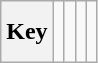<table class="wikitable" style="height:2.6em">
<tr>
<th>Key</th>
<td> </td>
<td></td>
<td></td>
<td></td>
</tr>
</table>
